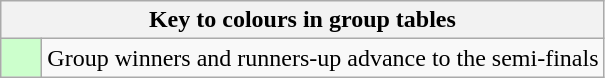<table class="wikitable" style="text-align: center;">
<tr>
<th colspan=2>Key to colours in group tables</th>
</tr>
<tr>
<td bgcolor=#ccffcc style="width: 20px;"></td>
<td align=left>Group winners and runners-up advance to the semi-finals</td>
</tr>
</table>
